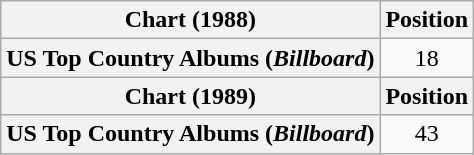<table class="wikitable plainrowheaders" style="text-align:center">
<tr>
<th scope="col">Chart (1988)</th>
<th scope="col">Position</th>
</tr>
<tr>
<th scope="row">US Top Country Albums (<em>Billboard</em>)</th>
<td>18</td>
</tr>
<tr>
<th scope="col">Chart (1989)</th>
<th scope="col">Position</th>
</tr>
<tr>
<th scope="row">US Top Country Albums (<em>Billboard</em>)</th>
<td>43</td>
</tr>
</table>
